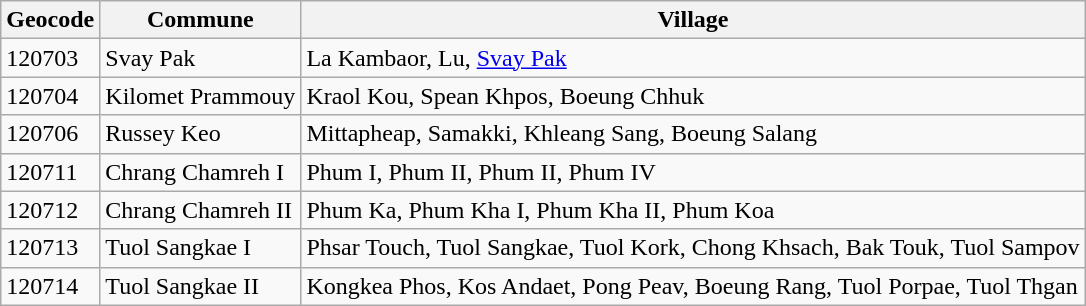<table class="wikitable">
<tr>
<th>Geocode</th>
<th>Commune</th>
<th>Village</th>
</tr>
<tr>
<td>120703</td>
<td>Svay Pak</td>
<td>La Kambaor, Lu, <a href='#'>Svay Pak</a></td>
</tr>
<tr>
<td>120704</td>
<td>Kilomet Prammouy</td>
<td>Kraol Kou, Spean Khpos, Boeung Chhuk</td>
</tr>
<tr>
<td>120706</td>
<td>Russey Keo</td>
<td>Mittapheap, Samakki, Khleang Sang, Boeung Salang</td>
</tr>
<tr>
<td>120711</td>
<td>Chrang Chamreh I</td>
<td>Phum I, Phum II, Phum II, Phum IV</td>
</tr>
<tr>
<td>120712</td>
<td>Chrang Chamreh II</td>
<td>Phum Ka, Phum Kha I, Phum Kha II, Phum Koa</td>
</tr>
<tr>
<td>120713</td>
<td>Tuol Sangkae I</td>
<td>Phsar Touch, Tuol Sangkae, Tuol Kork, Chong Khsach, Bak Touk, Tuol Sampov</td>
</tr>
<tr>
<td>120714</td>
<td>Tuol Sangkae II</td>
<td>Kongkea Phos, Kos Andaet, Pong Peav, Boeung Rang, Tuol Porpae, Tuol Thgan</td>
</tr>
</table>
